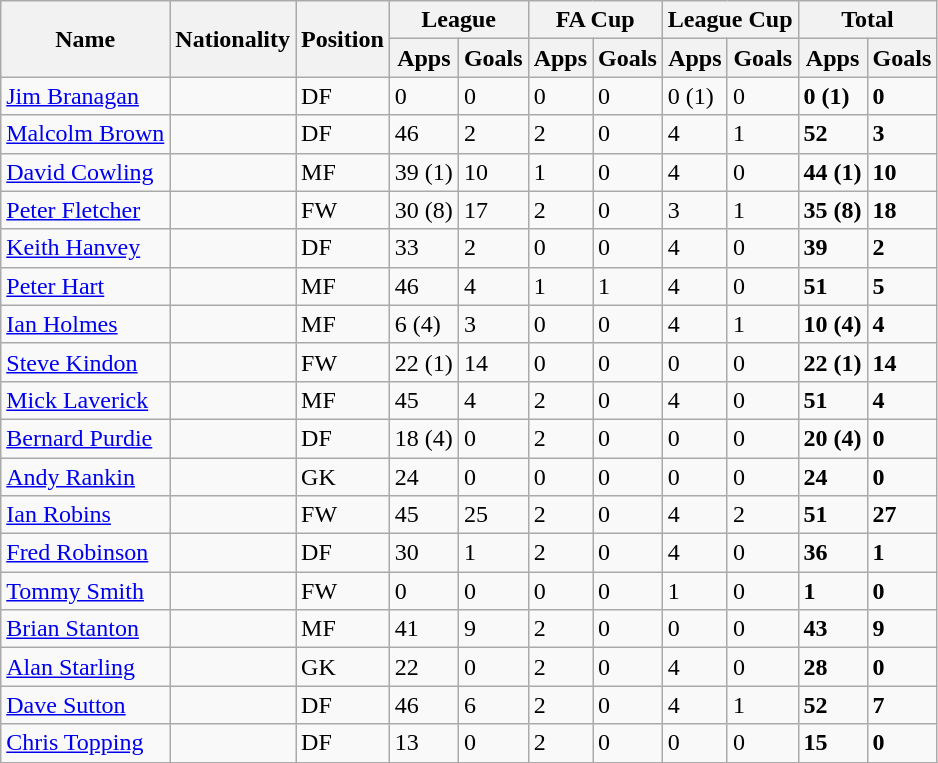<table class="wikitable sortable">
<tr>
<th scope=col rowspan=2>Name</th>
<th scope=col rowspan=2>Nationality</th>
<th scope=col rowspan=2>Position</th>
<th colspan=2>League</th>
<th colspan=2>FA Cup</th>
<th colspan=2>League Cup</th>
<th colspan=2>Total</th>
</tr>
<tr>
<th>Apps</th>
<th>Goals</th>
<th>Apps</th>
<th>Goals</th>
<th>Apps</th>
<th>Goals</th>
<th>Apps</th>
<th>Goals</th>
</tr>
<tr>
<td><a href='#'>Jim Branagan</a></td>
<td></td>
<td>DF</td>
<td>0</td>
<td>0</td>
<td>0</td>
<td>0</td>
<td>0 (1)</td>
<td>0</td>
<td><strong>0 (1)</strong></td>
<td><strong>0</strong></td>
</tr>
<tr>
<td><a href='#'>Malcolm Brown</a></td>
<td></td>
<td>DF</td>
<td>46</td>
<td>2</td>
<td>2</td>
<td>0</td>
<td>4</td>
<td>1</td>
<td><strong>52</strong></td>
<td><strong>3</strong></td>
</tr>
<tr>
<td><a href='#'>David Cowling</a></td>
<td></td>
<td>MF</td>
<td>39 (1)</td>
<td>10</td>
<td>1</td>
<td>0</td>
<td>4</td>
<td>0</td>
<td><strong>44 (1)</strong></td>
<td><strong>10</strong></td>
</tr>
<tr>
<td><a href='#'>Peter Fletcher</a></td>
<td></td>
<td>FW</td>
<td>30 (8)</td>
<td>17</td>
<td>2</td>
<td>0</td>
<td>3</td>
<td>1</td>
<td><strong>35 (8)</strong></td>
<td><strong>18</strong></td>
</tr>
<tr>
<td><a href='#'>Keith Hanvey</a></td>
<td></td>
<td>DF</td>
<td>33</td>
<td>2</td>
<td>0</td>
<td>0</td>
<td>4</td>
<td>0</td>
<td><strong>39</strong></td>
<td><strong>2</strong></td>
</tr>
<tr>
<td><a href='#'>Peter Hart</a></td>
<td></td>
<td>MF</td>
<td>46</td>
<td>4</td>
<td>1</td>
<td>1</td>
<td>4</td>
<td>0</td>
<td><strong>51</strong></td>
<td><strong>5</strong></td>
</tr>
<tr>
<td><a href='#'>Ian Holmes</a></td>
<td></td>
<td>MF</td>
<td>6 (4)</td>
<td>3</td>
<td>0</td>
<td>0</td>
<td>4</td>
<td>1</td>
<td><strong>10 (4)</strong></td>
<td><strong>4</strong></td>
</tr>
<tr>
<td><a href='#'>Steve Kindon</a></td>
<td></td>
<td>FW</td>
<td>22 (1)</td>
<td>14</td>
<td>0</td>
<td>0</td>
<td>0</td>
<td>0</td>
<td><strong>22 (1)</strong></td>
<td><strong>14</strong></td>
</tr>
<tr>
<td><a href='#'>Mick Laverick</a></td>
<td></td>
<td>MF</td>
<td>45</td>
<td>4</td>
<td>2</td>
<td>0</td>
<td>4</td>
<td>0</td>
<td><strong>51</strong></td>
<td><strong>4</strong></td>
</tr>
<tr>
<td><a href='#'>Bernard Purdie</a></td>
<td></td>
<td>DF</td>
<td>18 (4)</td>
<td>0</td>
<td>2</td>
<td>0</td>
<td>0</td>
<td>0</td>
<td><strong>20 (4)</strong></td>
<td><strong>0</strong></td>
</tr>
<tr>
<td><a href='#'>Andy Rankin</a></td>
<td></td>
<td>GK</td>
<td>24</td>
<td>0</td>
<td>0</td>
<td>0</td>
<td>0</td>
<td>0</td>
<td><strong>24</strong></td>
<td><strong>0</strong></td>
</tr>
<tr>
<td><a href='#'>Ian Robins</a></td>
<td></td>
<td>FW</td>
<td>45</td>
<td>25</td>
<td>2</td>
<td>0</td>
<td>4</td>
<td>2</td>
<td><strong>51</strong></td>
<td><strong>27</strong></td>
</tr>
<tr>
<td><a href='#'>Fred Robinson</a></td>
<td></td>
<td>DF</td>
<td>30</td>
<td>1</td>
<td>2</td>
<td>0</td>
<td>4</td>
<td>0</td>
<td><strong>36</strong></td>
<td><strong>1</strong></td>
</tr>
<tr>
<td><a href='#'>Tommy Smith</a></td>
<td></td>
<td>FW</td>
<td>0</td>
<td>0</td>
<td>0</td>
<td>0</td>
<td>1</td>
<td>0</td>
<td><strong>1</strong></td>
<td><strong>0</strong></td>
</tr>
<tr>
<td><a href='#'>Brian Stanton</a></td>
<td></td>
<td>MF</td>
<td>41</td>
<td>9</td>
<td>2</td>
<td>0</td>
<td>0</td>
<td>0</td>
<td><strong>43</strong></td>
<td><strong>9</strong></td>
</tr>
<tr>
<td><a href='#'>Alan Starling</a></td>
<td></td>
<td>GK</td>
<td>22</td>
<td>0</td>
<td>2</td>
<td>0</td>
<td>4</td>
<td>0</td>
<td><strong>28</strong></td>
<td><strong>0</strong></td>
</tr>
<tr>
<td><a href='#'>Dave Sutton</a></td>
<td></td>
<td>DF</td>
<td>46</td>
<td>6</td>
<td>2</td>
<td>0</td>
<td>4</td>
<td>1</td>
<td><strong>52</strong></td>
<td><strong>7</strong></td>
</tr>
<tr>
<td><a href='#'>Chris Topping</a></td>
<td></td>
<td>DF</td>
<td>13</td>
<td>0</td>
<td>2</td>
<td>0</td>
<td>0</td>
<td>0</td>
<td><strong>15</strong></td>
<td><strong>0</strong></td>
</tr>
<tr>
</tr>
</table>
